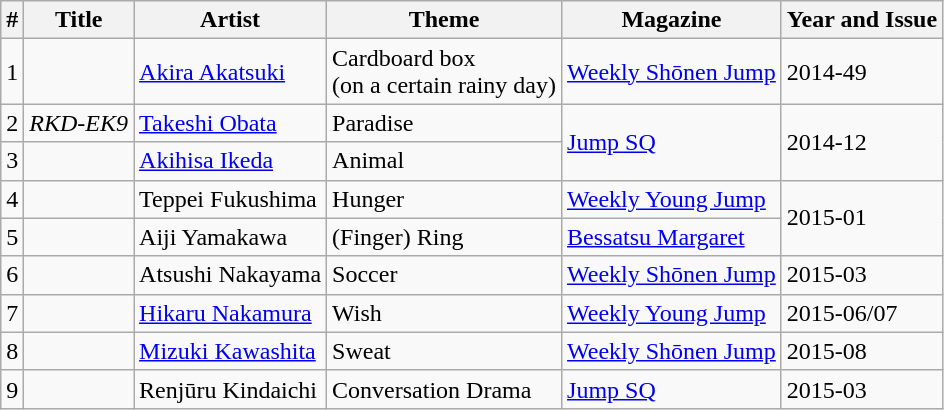<table class="wikitable">
<tr>
<th>#</th>
<th>Title</th>
<th>Artist</th>
<th>Theme</th>
<th>Magazine</th>
<th>Year and Issue</th>
</tr>
<tr>
<td>1</td>
<td></td>
<td><a href='#'>Akira Akatsuki</a></td>
<td>Cardboard box<br>(on a certain rainy day)</td>
<td><a href='#'>Weekly Shōnen Jump</a></td>
<td>2014-49</td>
</tr>
<tr>
<td>2</td>
<td><em>RKD-EK9</em></td>
<td><a href='#'>Takeshi Obata</a></td>
<td>Paradise</td>
<td rowspan="2"><a href='#'>Jump SQ</a></td>
<td rowspan="2">2014-12</td>
</tr>
<tr>
<td>3</td>
<td></td>
<td><a href='#'>Akihisa Ikeda</a></td>
<td>Animal</td>
</tr>
<tr>
<td>4</td>
<td></td>
<td>Teppei Fukushima</td>
<td>Hunger</td>
<td><a href='#'>Weekly Young Jump</a></td>
<td rowspan="2">2015-01</td>
</tr>
<tr>
<td>5</td>
<td></td>
<td>Aiji Yamakawa</td>
<td>(Finger) Ring</td>
<td><a href='#'>Bessatsu Margaret</a></td>
</tr>
<tr>
<td>6</td>
<td></td>
<td>Atsushi Nakayama</td>
<td>Soccer</td>
<td><a href='#'>Weekly Shōnen Jump</a></td>
<td>2015-03</td>
</tr>
<tr>
<td>7</td>
<td></td>
<td><a href='#'>Hikaru Nakamura</a></td>
<td>Wish</td>
<td><a href='#'>Weekly Young Jump</a></td>
<td>2015-06/07</td>
</tr>
<tr>
<td>8</td>
<td></td>
<td><a href='#'>Mizuki Kawashita</a></td>
<td>Sweat</td>
<td><a href='#'>Weekly Shōnen Jump</a></td>
<td>2015-08</td>
</tr>
<tr>
<td>9</td>
<td></td>
<td>Renjūru Kindaichi</td>
<td>Conversation Drama</td>
<td><a href='#'>Jump SQ</a></td>
<td>2015-03</td>
</tr>
</table>
